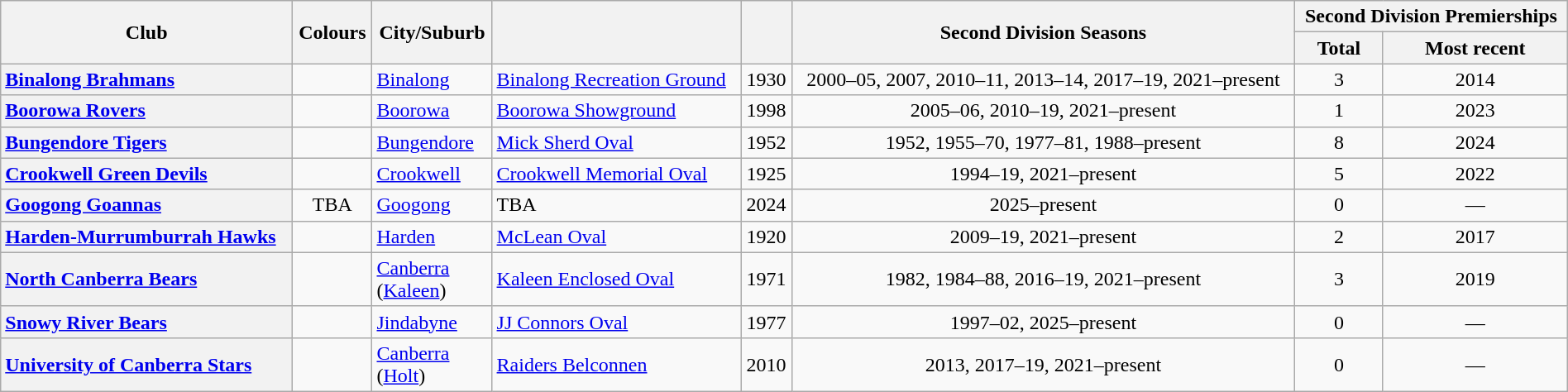<table class="wikitable sortable" style="text-align:center; width:100%">
<tr>
<th rowspan="2">Club</th>
<th rowspan="2" class="unsortable">Colours</th>
<th rowspan="2">City/Suburb</th>
<th rowspan="2"></th>
<th rowspan="2"></th>
<th rowspan="2">Second Division Seasons</th>
<th colspan="2">Second Division Premierships</th>
</tr>
<tr>
<th data-sort-type="number">Total</th>
<th>Most recent</th>
</tr>
<tr>
<th style="text-align:left"><a href='#'>Binalong Brahmans</a></th>
<td></td>
<td style="text-align:left"><a href='#'>Binalong</a></td>
<td style="text-align:left"><a href='#'>Binalong Recreation Ground</a></td>
<td>1930</td>
<td>2000–05, 2007, 2010–11, 2013–14, 2017–19, 2021–present</td>
<td>3</td>
<td>2014</td>
</tr>
<tr>
<th style="text-align:left"><a href='#'>Boorowa Rovers</a></th>
<td></td>
<td style="text-align:left"><a href='#'>Boorowa</a></td>
<td style="text-align:left"><a href='#'>Boorowa Showground</a></td>
<td>1998</td>
<td>2005–06, 2010–19, 2021–present</td>
<td>1</td>
<td>2023</td>
</tr>
<tr>
<th style="text-align:left"><a href='#'>Bungendore Tigers</a></th>
<td></td>
<td style="text-align:left"><a href='#'>Bungendore</a></td>
<td style="text-align:left"><a href='#'>Mick Sherd Oval</a></td>
<td>1952</td>
<td>1952, 1955–70, 1977–81, 1988–present</td>
<td>8</td>
<td>2024</td>
</tr>
<tr>
<th style="text-align:left"><a href='#'>Crookwell Green Devils</a></th>
<td></td>
<td style="text-align:left"><a href='#'>Crookwell</a></td>
<td style="text-align:left"><a href='#'>Crookwell Memorial Oval</a></td>
<td>1925</td>
<td>1994–19, 2021–present</td>
<td>5</td>
<td>2022</td>
</tr>
<tr>
<th style="text-align:left"><a href='#'>Googong Goannas</a></th>
<td>TBA</td>
<td style="text-align:left"><a href='#'>Googong</a></td>
<td style="text-align:left">TBA</td>
<td>2024</td>
<td>2025–present</td>
<td>0</td>
<td>—</td>
</tr>
<tr>
<th style="text-align:left"><a href='#'>Harden-Murrumburrah Hawks</a></th>
<td></td>
<td style="text-align:left"><a href='#'>Harden</a></td>
<td style="text-align:left"><a href='#'>McLean Oval</a></td>
<td>1920</td>
<td>2009–19, 2021–present</td>
<td>2</td>
<td>2017</td>
</tr>
<tr>
<th style="text-align:left"><a href='#'>North Canberra Bears</a></th>
<td></td>
<td style="text-align:left"><a href='#'>Canberra</a><br>(<a href='#'>Kaleen</a>)</td>
<td style="text-align:left"><a href='#'>Kaleen Enclosed Oval</a></td>
<td>1971</td>
<td>1982, 1984–88, 2016–19, 2021–present</td>
<td>3</td>
<td>2019</td>
</tr>
<tr>
<th style="text-align:left"><a href='#'>Snowy River Bears</a></th>
<td></td>
<td style="text-align:left"><a href='#'>Jindabyne</a></td>
<td style="text-align:left"><a href='#'>JJ Connors Oval</a></td>
<td>1977</td>
<td>1997–02, 2025–present</td>
<td>0</td>
<td>—</td>
</tr>
<tr>
<th style="text-align:left"><a href='#'>University of Canberra Stars</a></th>
<td></td>
<td style="text-align:left"><a href='#'>Canberra</a><br>(<a href='#'>Holt</a>)</td>
<td style="text-align:left"><a href='#'>Raiders Belconnen</a></td>
<td>2010</td>
<td>2013, 2017–19, 2021–present</td>
<td>0</td>
<td>—</td>
</tr>
</table>
